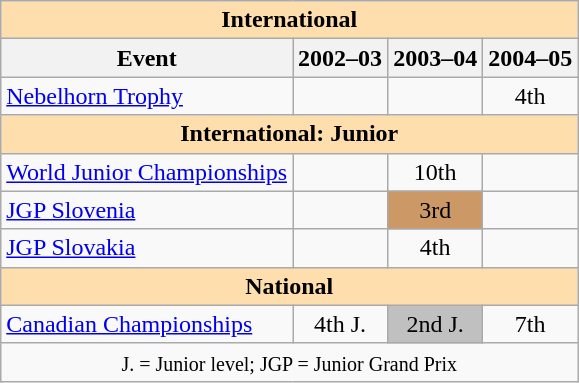<table class="wikitable" style="text-align:center">
<tr>
<th style="background-color: #ffdead; " colspan=4 align=center><strong>International</strong></th>
</tr>
<tr>
<th>Event</th>
<th>2002–03</th>
<th>2003–04</th>
<th>2004–05</th>
</tr>
<tr>
<td align=left><a href='#'>Nebelhorn Trophy</a></td>
<td></td>
<td></td>
<td>4th</td>
</tr>
<tr>
<th style="background-color: #ffdead; " colspan=4 align=center><strong>International: Junior</strong></th>
</tr>
<tr>
<td align=left><a href='#'>World Junior Championships</a></td>
<td></td>
<td>10th</td>
<td></td>
</tr>
<tr>
<td align=left><a href='#'>JGP Slovenia</a></td>
<td></td>
<td bgcolor=cc9966>3rd</td>
<td></td>
</tr>
<tr>
<td align=left><a href='#'>JGP Slovakia</a></td>
<td></td>
<td>4th</td>
<td></td>
</tr>
<tr>
<th style="background-color: #ffdead; " colspan=4 align=center><strong>National</strong></th>
</tr>
<tr>
<td align=left><a href='#'>Canadian Championships</a></td>
<td>4th J.</td>
<td bgcolor=silver>2nd J.</td>
<td>7th</td>
</tr>
<tr>
<td colspan=4 align=center><small> J. = Junior level; JGP = Junior Grand Prix </small></td>
</tr>
</table>
